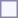<table style="border:1px solid #8888aa; background-color:#f7f8ff; padding:5px; font-size:95%; margin: 0px 12px 12px 0px;">
</table>
